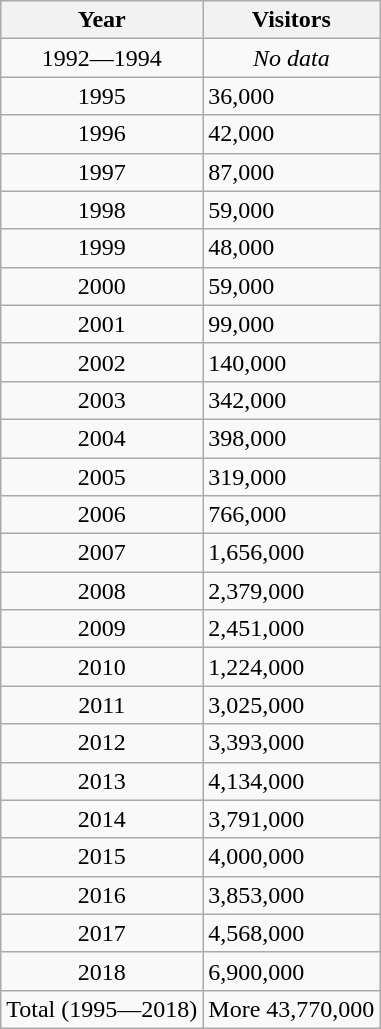<table class="wikitable sortable">
<tr>
<th>Year</th>
<th>Visitors</th>
</tr>
<tr>
<td style="text-align:center;">1992—1994</td>
<td style="text-align:center;"><em>No data</em></td>
</tr>
<tr>
<td style="text-align:center;">1995</td>
<td> 36,000</td>
</tr>
<tr>
<td style="text-align:center;">1996</td>
<td> 42,000</td>
</tr>
<tr>
<td style="text-align:center;">1997</td>
<td> 87,000</td>
</tr>
<tr>
<td style="text-align:center;">1998</td>
<td> 59,000</td>
</tr>
<tr>
<td style="text-align:center;">1999</td>
<td> 48,000</td>
</tr>
<tr>
<td style="text-align:center;">2000</td>
<td> 59,000</td>
</tr>
<tr>
<td style="text-align:center;">2001</td>
<td> 99,000</td>
</tr>
<tr>
<td style="text-align:center;">2002</td>
<td> 140,000</td>
</tr>
<tr>
<td style="text-align:center;">2003</td>
<td> 342,000</td>
</tr>
<tr>
<td style="text-align:center;">2004</td>
<td> 398,000</td>
</tr>
<tr>
<td style="text-align:center;">2005</td>
<td> 319,000</td>
</tr>
<tr>
<td style="text-align:center;">2006</td>
<td> 766,000</td>
</tr>
<tr>
<td style="text-align:center;">2007</td>
<td> 1,656,000</td>
</tr>
<tr>
<td style="text-align:center;">2008</td>
<td> 2,379,000</td>
</tr>
<tr>
<td style="text-align:center;">2009</td>
<td> 2,451,000</td>
</tr>
<tr>
<td style="text-align:center;">2010</td>
<td> 1,224,000</td>
</tr>
<tr>
<td style="text-align:center;">2011</td>
<td> 3,025,000</td>
</tr>
<tr>
<td style="text-align:center;">2012</td>
<td> 3,393,000</td>
</tr>
<tr>
<td style="text-align:center;">2013</td>
<td> 4,134,000</td>
</tr>
<tr>
<td style="text-align:center;">2014</td>
<td> 3,791,000</td>
</tr>
<tr>
<td style="text-align:center;">2015</td>
<td> 4,000,000</td>
</tr>
<tr>
<td style="text-align:center;">2016</td>
<td> 3,853,000</td>
</tr>
<tr>
<td style="text-align:center;">2017</td>
<td> 4,568,000</td>
</tr>
<tr>
<td style="text-align:center;">2018</td>
<td> 6,900,000</td>
</tr>
<tr>
<td>Total (1995—2018)</td>
<td>More 43,770,000</td>
</tr>
</table>
